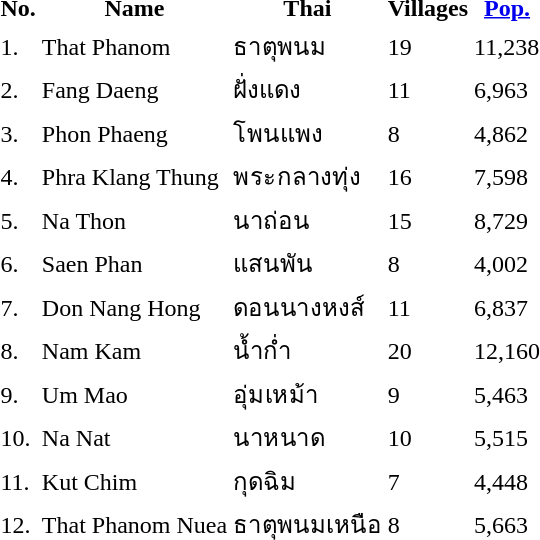<table>
<tr>
<th>No.</th>
<th>Name</th>
<th>Thai</th>
<th>Villages</th>
<th><a href='#'>Pop.</a></th>
</tr>
<tr>
<td>1.</td>
<td>That Phanom</td>
<td>ธาตุพนม</td>
<td>19</td>
<td>11,238</td>
</tr>
<tr>
<td>2.</td>
<td>Fang Daeng</td>
<td>ฝั่งแดง</td>
<td>11</td>
<td>6,963</td>
</tr>
<tr>
<td>3.</td>
<td>Phon Phaeng</td>
<td>โพนแพง</td>
<td>8</td>
<td>4,862</td>
</tr>
<tr>
<td>4.</td>
<td>Phra Klang Thung</td>
<td>พระกลางทุ่ง</td>
<td>16</td>
<td>7,598</td>
</tr>
<tr>
<td>5.</td>
<td>Na Thon</td>
<td>นาถ่อน</td>
<td>15</td>
<td>8,729</td>
</tr>
<tr>
<td>6.</td>
<td>Saen Phan</td>
<td>แสนพัน</td>
<td>8</td>
<td>4,002</td>
</tr>
<tr>
<td>7.</td>
<td>Don Nang Hong</td>
<td>ดอนนางหงส์</td>
<td>11</td>
<td>6,837</td>
</tr>
<tr>
<td>8.</td>
<td>Nam Kam</td>
<td>น้ำก่ำ</td>
<td>20</td>
<td>12,160</td>
</tr>
<tr>
<td>9.</td>
<td>Um Mao</td>
<td>อุ่มเหม้า</td>
<td>9</td>
<td>5,463</td>
</tr>
<tr>
<td>10.</td>
<td>Na Nat</td>
<td>นาหนาด</td>
<td>10</td>
<td>5,515</td>
</tr>
<tr>
<td>11.</td>
<td>Kut Chim</td>
<td>กุดฉิม</td>
<td>7</td>
<td>4,448</td>
</tr>
<tr>
<td>12.</td>
<td>That Phanom Nuea</td>
<td>ธาตุพนมเหนือ</td>
<td>8</td>
<td>5,663</td>
</tr>
</table>
